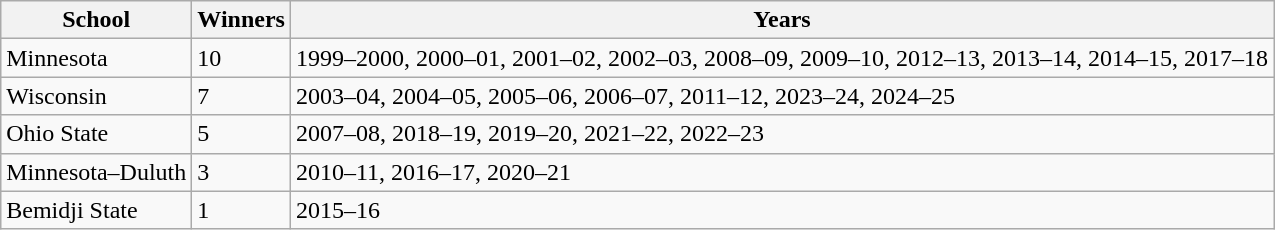<table class="wikitable sortable">
<tr>
<th>School</th>
<th>Winners</th>
<th>Years</th>
</tr>
<tr>
<td>Minnesota</td>
<td>10</td>
<td>1999–2000, 2000–01, 2001–02, 2002–03, 2008–09, 2009–10, 2012–13, 2013–14, 2014–15, 2017–18</td>
</tr>
<tr>
<td>Wisconsin</td>
<td>7</td>
<td>2003–04, 2004–05, 2005–06, 2006–07, 2011–12, 2023–24, 2024–25</td>
</tr>
<tr>
<td>Ohio State</td>
<td>5</td>
<td>2007–08, 2018–19, 2019–20, 2021–22, 2022–23</td>
</tr>
<tr>
<td>Minnesota–Duluth</td>
<td>3</td>
<td>2010–11, 2016–17, 2020–21</td>
</tr>
<tr>
<td>Bemidji State</td>
<td>1</td>
<td>2015–16</td>
</tr>
</table>
